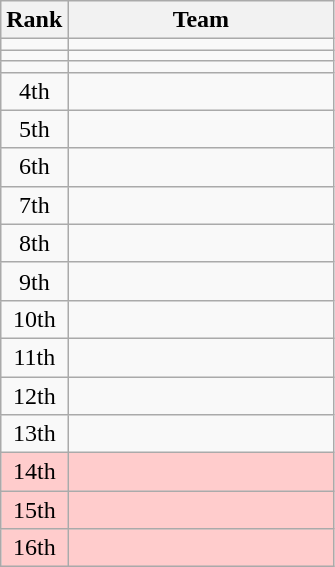<table class=wikitable style="text-align:center;">
<tr>
<th>Rank</th>
<th width=170>Team</th>
</tr>
<tr>
<td></td>
<td align=left></td>
</tr>
<tr>
<td></td>
<td align=left></td>
</tr>
<tr>
<td></td>
<td align=left></td>
</tr>
<tr>
<td>4th</td>
<td align=left></td>
</tr>
<tr>
<td>5th</td>
<td align=left></td>
</tr>
<tr>
<td>6th</td>
<td align=left></td>
</tr>
<tr>
<td>7th</td>
<td align=left></td>
</tr>
<tr>
<td>8th</td>
<td align=left></td>
</tr>
<tr>
<td>9th</td>
<td align=left></td>
</tr>
<tr>
<td>10th</td>
<td align=left></td>
</tr>
<tr>
<td>11th</td>
<td align=left></td>
</tr>
<tr>
<td>12th</td>
<td align=left></td>
</tr>
<tr>
<td>13th</td>
<td align=left></td>
</tr>
<tr bgcolor=#ffcccc>
<td>14th</td>
<td align=left></td>
</tr>
<tr bgcolor=#ffcccc>
<td>15th</td>
<td align=left></td>
</tr>
<tr bgcolor=#ffcccc>
<td>16th</td>
<td align=left></td>
</tr>
</table>
